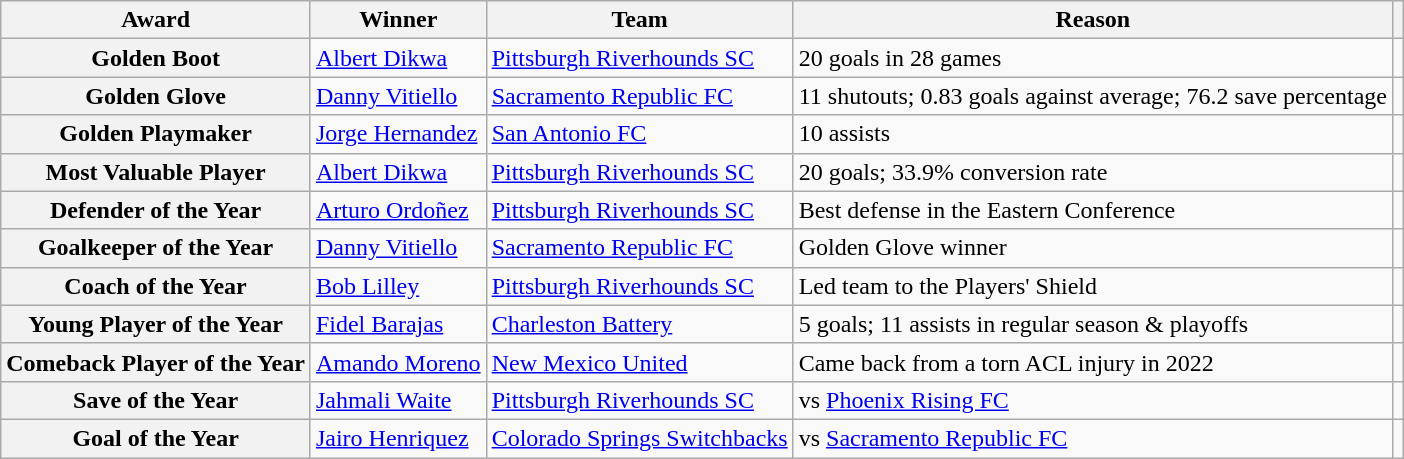<table class="wikitable">
<tr>
<th>Award</th>
<th>Winner</th>
<th>Team</th>
<th>Reason</th>
<th></th>
</tr>
<tr>
<th>Golden Boot</th>
<td> <a href='#'>Albert Dikwa</a></td>
<td><a href='#'>Pittsburgh Riverhounds SC</a></td>
<td>20 goals in 28 games</td>
<td align=center></td>
</tr>
<tr>
<th>Golden Glove</th>
<td> <a href='#'>Danny Vitiello</a></td>
<td><a href='#'>Sacramento Republic FC</a></td>
<td>11 shutouts; 0.83 goals against average; 76.2 save percentage</td>
<td align=center></td>
</tr>
<tr>
<th>Golden Playmaker</th>
<td> <a href='#'>Jorge Hernandez</a></td>
<td><a href='#'>San Antonio FC</a></td>
<td>10 assists</td>
<td align=center></td>
</tr>
<tr>
<th>Most Valuable Player</th>
<td> <a href='#'>Albert Dikwa</a></td>
<td><a href='#'>Pittsburgh Riverhounds SC</a></td>
<td>20 goals; 33.9% conversion rate</td>
<td align=center></td>
</tr>
<tr>
<th>Defender of the Year</th>
<td> <a href='#'>Arturo Ordoñez</a></td>
<td><a href='#'>Pittsburgh Riverhounds SC</a></td>
<td>Best defense in the Eastern Conference</td>
<td align=center></td>
</tr>
<tr>
<th>Goalkeeper of the Year</th>
<td> <a href='#'>Danny Vitiello</a></td>
<td><a href='#'>Sacramento Republic FC</a></td>
<td>Golden Glove winner</td>
<td align=center></td>
</tr>
<tr>
<th>Coach of the Year</th>
<td> <a href='#'>Bob Lilley</a></td>
<td><a href='#'>Pittsburgh Riverhounds SC</a></td>
<td>Led team to the Players' Shield</td>
<td align=center></td>
</tr>
<tr>
<th>Young Player of the Year</th>
<td> <a href='#'>Fidel Barajas</a></td>
<td><a href='#'>Charleston Battery</a></td>
<td>5 goals; 11 assists in regular season & playoffs</td>
<td align=center></td>
</tr>
<tr>
<th>Comeback Player of the Year</th>
<td> <a href='#'>Amando Moreno</a></td>
<td><a href='#'>New Mexico United</a></td>
<td>Came back from a torn ACL injury in 2022</td>
<td align=center></td>
</tr>
<tr>
<th>Save of the Year</th>
<td> <a href='#'>Jahmali Waite</a></td>
<td><a href='#'>Pittsburgh Riverhounds SC</a></td>
<td>vs <a href='#'>Phoenix Rising FC</a></td>
<td align=center></td>
</tr>
<tr>
<th>Goal of the Year</th>
<td> <a href='#'>Jairo Henriquez</a></td>
<td><a href='#'>Colorado Springs Switchbacks</a></td>
<td>vs <a href='#'>Sacramento Republic FC</a></td>
<td align=center></td>
</tr>
</table>
